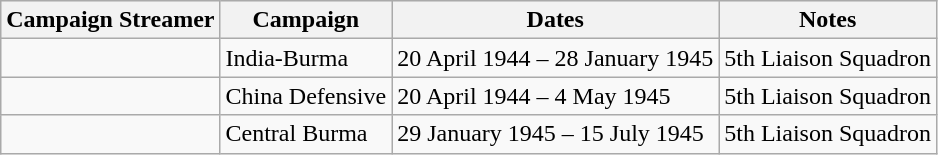<table class="wikitable">
<tr style="background:#efefef;">
<th>Campaign Streamer</th>
<th>Campaign</th>
<th>Dates</th>
<th>Notes</th>
</tr>
<tr>
<td></td>
<td>India-Burma</td>
<td>20 April 1944 – 28 January 1945</td>
<td>5th Liaison Squadron</td>
</tr>
<tr>
<td></td>
<td>China Defensive</td>
<td>20 April 1944 – 4 May 1945</td>
<td>5th Liaison Squadron</td>
</tr>
<tr>
<td></td>
<td>Central Burma</td>
<td>29 January 1945 – 15 July 1945</td>
<td>5th Liaison Squadron</td>
</tr>
</table>
